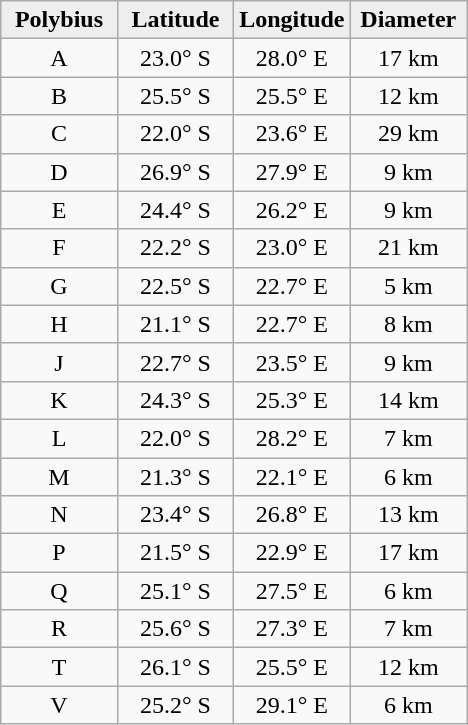<table class="wikitable">
<tr>
<th width="25%" style="background:#eeeeee;">Polybius</th>
<th width="25%" style="background:#eeeeee;">Latitude</th>
<th width="25%" style="background:#eeeeee;">Longitude</th>
<th width="25%" style="background:#eeeeee;">Diameter</th>
</tr>
<tr>
<td align="center">A</td>
<td align="center">23.0° S</td>
<td align="center">28.0° E</td>
<td align="center">17 km</td>
</tr>
<tr>
<td align="center">B</td>
<td align="center">25.5° S</td>
<td align="center">25.5° E</td>
<td align="center">12 km</td>
</tr>
<tr>
<td align="center">C</td>
<td align="center">22.0° S</td>
<td align="center">23.6° E</td>
<td align="center">29 km</td>
</tr>
<tr>
<td align="center">D</td>
<td align="center">26.9° S</td>
<td align="center">27.9° E</td>
<td align="center">9 km</td>
</tr>
<tr>
<td align="center">E</td>
<td align="center">24.4° S</td>
<td align="center">26.2° E</td>
<td align="center">9 km</td>
</tr>
<tr>
<td align="center">F</td>
<td align="center">22.2° S</td>
<td align="center">23.0° E</td>
<td align="center">21 km</td>
</tr>
<tr>
<td align="center">G</td>
<td align="center">22.5° S</td>
<td align="center">22.7° E</td>
<td align="center">5 km</td>
</tr>
<tr>
<td align="center">H</td>
<td align="center">21.1° S</td>
<td align="center">22.7° E</td>
<td align="center">8 km</td>
</tr>
<tr>
<td align="center">J</td>
<td align="center">22.7° S</td>
<td align="center">23.5° E</td>
<td align="center">9 km</td>
</tr>
<tr>
<td align="center">K</td>
<td align="center">24.3° S</td>
<td align="center">25.3° E</td>
<td align="center">14 km</td>
</tr>
<tr>
<td align="center">L</td>
<td align="center">22.0° S</td>
<td align="center">28.2° E</td>
<td align="center">7 km</td>
</tr>
<tr>
<td align="center">M</td>
<td align="center">21.3° S</td>
<td align="center">22.1° E</td>
<td align="center">6 km</td>
</tr>
<tr>
<td align="center">N</td>
<td align="center">23.4° S</td>
<td align="center">26.8° E</td>
<td align="center">13 km</td>
</tr>
<tr>
<td align="center">P</td>
<td align="center">21.5° S</td>
<td align="center">22.9° E</td>
<td align="center">17 km</td>
</tr>
<tr>
<td align="center">Q</td>
<td align="center">25.1° S</td>
<td align="center">27.5° E</td>
<td align="center">6 km</td>
</tr>
<tr>
<td align="center">R</td>
<td align="center">25.6° S</td>
<td align="center">27.3° E</td>
<td align="center">7 km</td>
</tr>
<tr>
<td align="center">T</td>
<td align="center">26.1° S</td>
<td align="center">25.5° E</td>
<td align="center">12 km</td>
</tr>
<tr>
<td align="center">V</td>
<td align="center">25.2° S</td>
<td align="center">29.1° E</td>
<td align="center">6 km</td>
</tr>
</table>
